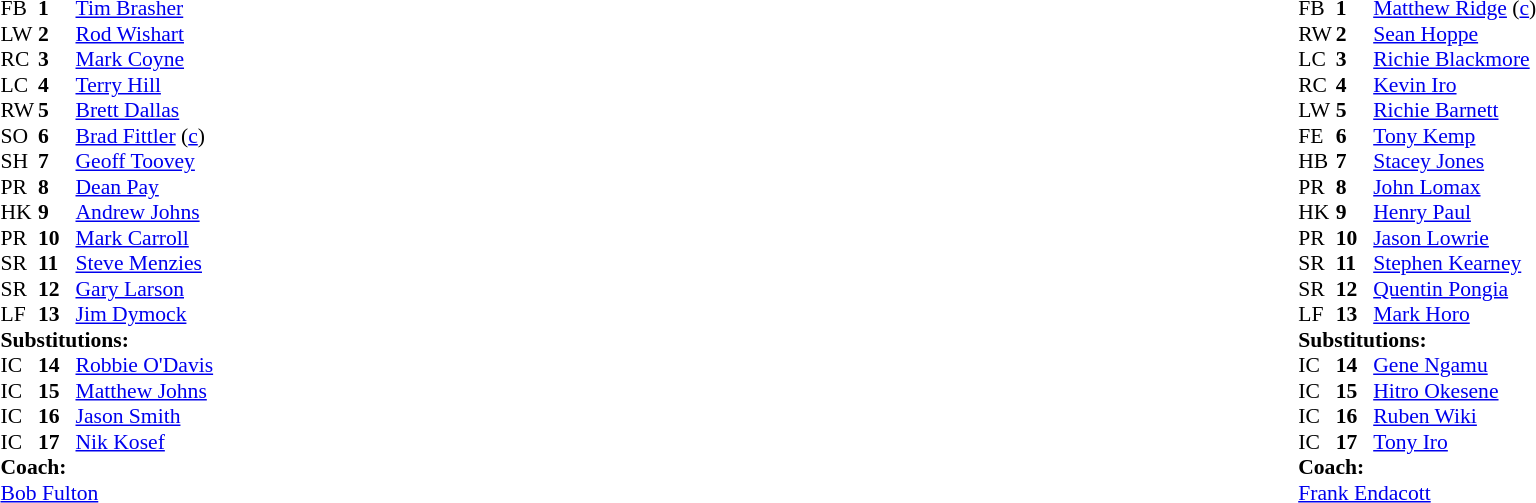<table width="100%">
<tr>
<td valign="top" width="50%"><br><table style="font-size: 90%" cellspacing="0" cellpadding="0">
<tr>
<th width="25"></th>
<th width="25"></th>
</tr>
<tr>
<td>FB</td>
<td><strong>1</strong></td>
<td> <a href='#'>Tim Brasher</a></td>
</tr>
<tr>
<td>LW</td>
<td><strong>2</strong></td>
<td> <a href='#'>Rod Wishart</a></td>
</tr>
<tr>
<td>RC</td>
<td><strong>3</strong></td>
<td> <a href='#'>Mark Coyne</a></td>
</tr>
<tr>
<td>LC</td>
<td><strong>4</strong></td>
<td> <a href='#'>Terry Hill</a></td>
</tr>
<tr>
<td>RW</td>
<td><strong>5</strong></td>
<td> <a href='#'>Brett Dallas</a></td>
</tr>
<tr>
<td>SO</td>
<td><strong>6</strong></td>
<td> <a href='#'>Brad Fittler</a> (<a href='#'>c</a>)</td>
</tr>
<tr>
<td>SH</td>
<td><strong>7</strong></td>
<td> <a href='#'>Geoff Toovey</a></td>
</tr>
<tr>
<td>PR</td>
<td><strong>8</strong></td>
<td> <a href='#'>Dean Pay</a></td>
</tr>
<tr>
<td>HK</td>
<td><strong>9</strong></td>
<td> <a href='#'>Andrew Johns</a></td>
</tr>
<tr>
<td>PR</td>
<td><strong>10</strong></td>
<td> <a href='#'>Mark Carroll</a></td>
</tr>
<tr>
<td>SR</td>
<td><strong>11</strong></td>
<td> <a href='#'>Steve Menzies</a></td>
</tr>
<tr>
<td>SR</td>
<td><strong>12</strong></td>
<td> <a href='#'>Gary Larson</a></td>
</tr>
<tr>
<td>LF</td>
<td><strong>13</strong></td>
<td> <a href='#'>Jim Dymock</a></td>
</tr>
<tr>
<td colspan=3><strong>Substitutions:</strong></td>
</tr>
<tr>
<td>IC</td>
<td><strong>14</strong></td>
<td> <a href='#'>Robbie O'Davis</a></td>
</tr>
<tr>
<td>IC</td>
<td><strong>15</strong></td>
<td> <a href='#'>Matthew Johns</a></td>
</tr>
<tr>
<td>IC</td>
<td><strong>16</strong></td>
<td> <a href='#'>Jason Smith</a></td>
</tr>
<tr>
<td>IC</td>
<td><strong>17</strong></td>
<td> <a href='#'>Nik Kosef</a></td>
</tr>
<tr>
<td colspan=3><strong>Coach:</strong></td>
</tr>
<tr>
<td colspan="4"> <a href='#'>Bob Fulton</a></td>
</tr>
</table>
</td>
<td valign="top" width="50%"><br><table style="font-size: 90%" cellspacing="0" cellpadding="0" align="center">
<tr>
<th width="25"></th>
<th width="25"></th>
</tr>
<tr>
<td>FB</td>
<td><strong>1</strong></td>
<td> <a href='#'>Matthew Ridge</a> (<a href='#'>c</a>)</td>
</tr>
<tr>
<td>RW</td>
<td><strong>2</strong></td>
<td> <a href='#'>Sean Hoppe</a></td>
</tr>
<tr>
<td>LC</td>
<td><strong>3</strong></td>
<td> <a href='#'>Richie Blackmore</a></td>
</tr>
<tr>
<td>RC</td>
<td><strong>4</strong></td>
<td> <a href='#'>Kevin Iro</a></td>
</tr>
<tr>
<td>LW</td>
<td><strong>5</strong></td>
<td> <a href='#'>Richie Barnett</a></td>
</tr>
<tr>
<td>FE</td>
<td><strong>6</strong></td>
<td> <a href='#'>Tony Kemp</a></td>
</tr>
<tr>
<td>HB</td>
<td><strong>7</strong></td>
<td> <a href='#'>Stacey Jones</a></td>
</tr>
<tr>
<td>PR</td>
<td><strong>8</strong></td>
<td> <a href='#'>John Lomax</a></td>
</tr>
<tr>
<td>HK</td>
<td><strong>9</strong></td>
<td> <a href='#'>Henry Paul</a></td>
</tr>
<tr>
<td>PR</td>
<td><strong>10</strong></td>
<td> <a href='#'>Jason Lowrie</a></td>
</tr>
<tr>
<td>SR</td>
<td><strong>11</strong></td>
<td> <a href='#'>Stephen Kearney</a></td>
</tr>
<tr>
<td>SR</td>
<td><strong>12</strong></td>
<td> <a href='#'>Quentin Pongia</a></td>
</tr>
<tr>
<td>LF</td>
<td><strong>13</strong></td>
<td> <a href='#'>Mark Horo</a></td>
</tr>
<tr>
<td colspan=3><strong>Substitutions:</strong></td>
</tr>
<tr>
<td>IC</td>
<td><strong>14</strong></td>
<td> <a href='#'>Gene Ngamu</a></td>
</tr>
<tr>
<td>IC</td>
<td><strong>15</strong></td>
<td> <a href='#'>Hitro Okesene</a></td>
</tr>
<tr>
<td>IC</td>
<td><strong>16</strong></td>
<td> <a href='#'>Ruben Wiki</a></td>
</tr>
<tr>
<td>IC</td>
<td><strong>17</strong></td>
<td> <a href='#'>Tony Iro</a></td>
</tr>
<tr>
<td colspan=3><strong>Coach:</strong></td>
</tr>
<tr>
<td colspan="4"> <a href='#'>Frank Endacott</a></td>
</tr>
</table>
</td>
</tr>
</table>
